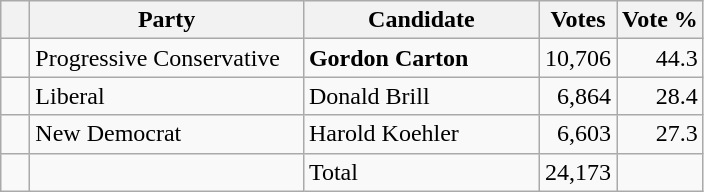<table class="wikitable">
<tr>
<th></th>
<th scope="col" width="175">Party</th>
<th scope="col" width="150">Candidate</th>
<th>Votes</th>
<th>Vote %</th>
</tr>
<tr>
<td>   </td>
<td>Progressive Conservative</td>
<td><strong>Gordon Carton</strong></td>
<td align=right>10,706</td>
<td align=right>44.3</td>
</tr>
<tr>
<td>   </td>
<td>Liberal</td>
<td>Donald Brill</td>
<td align=right>6,864</td>
<td align=right>28.4</td>
</tr>
<tr>
<td>   </td>
<td>New Democrat</td>
<td>Harold Koehler</td>
<td align=right>6,603</td>
<td align=right>27.3</td>
</tr>
<tr |>
<td></td>
<td></td>
<td>Total</td>
<td align=right>24,173</td>
<td></td>
</tr>
</table>
